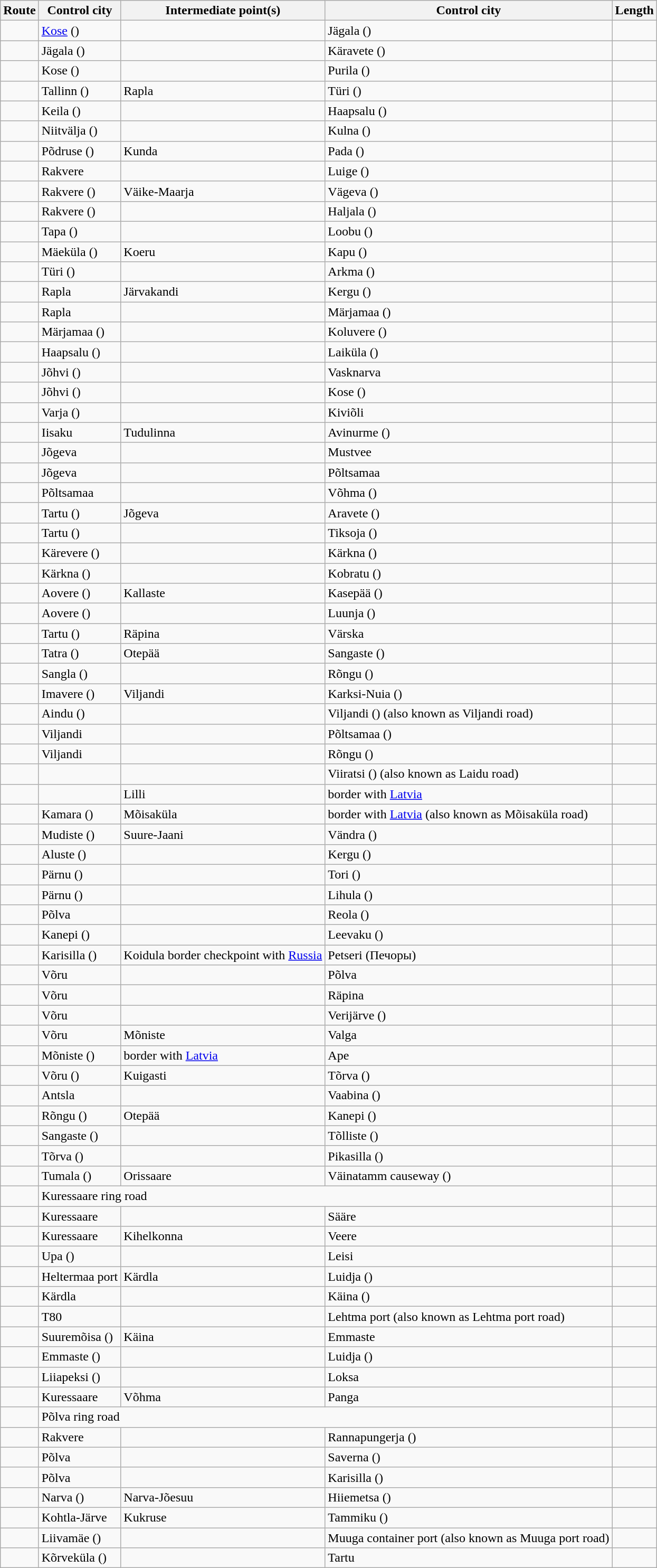<table class="wikitable sortable">
<tr>
<th>Route</th>
<th>Control city</th>
<th>Intermediate point(s)</th>
<th>Control city</th>
<th>Length</th>
</tr>
<tr>
<td><strong></strong></td>
<td><a href='#'>Kose</a> ()</td>
<td></td>
<td>Jägala ()</td>
<td align="right"></td>
</tr>
<tr>
<td><strong></strong></td>
<td>Jägala ()</td>
<td></td>
<td>Käravete ()</td>
<td align="right"></td>
</tr>
<tr>
<td><strong></strong></td>
<td>Kose ()</td>
<td></td>
<td>Purila ()</td>
<td align="right"></td>
</tr>
<tr>
<td><strong></strong></td>
<td>Tallinn ()</td>
<td>Rapla</td>
<td>Türi ()</td>
<td align="right"></td>
</tr>
<tr>
<td><strong></strong></td>
<td>Keila ()</td>
<td></td>
<td>Haapsalu ()</td>
<td align="right"></td>
</tr>
<tr>
<td><strong></strong></td>
<td>Niitvälja ()</td>
<td></td>
<td>Kulna ()</td>
<td align="right"></td>
</tr>
<tr>
<td><strong></strong></td>
<td>Põdruse ()</td>
<td>Kunda</td>
<td>Pada ()</td>
<td align="right"></td>
</tr>
<tr>
<td><strong></strong></td>
<td>Rakvere</td>
<td></td>
<td>Luige ()</td>
<td align="right"></td>
</tr>
<tr>
<td><strong></strong></td>
<td>Rakvere ()</td>
<td>Väike-Maarja</td>
<td>Vägeva ()</td>
<td align="right"></td>
</tr>
<tr>
<td><strong></strong></td>
<td>Rakvere ()</td>
<td></td>
<td>Haljala ()</td>
<td align="right"></td>
</tr>
<tr>
<td><strong></strong></td>
<td>Tapa ()</td>
<td></td>
<td>Loobu ()</td>
<td align="right"></td>
</tr>
<tr>
<td><strong></strong></td>
<td>Mäeküla ()</td>
<td>Koeru</td>
<td>Kapu ()</td>
<td align="right"></td>
</tr>
<tr>
<td><strong></strong></td>
<td>Türi ()</td>
<td></td>
<td>Arkma ()</td>
<td align="right"></td>
</tr>
<tr>
<td><strong></strong></td>
<td>Rapla</td>
<td>Järvakandi</td>
<td>Kergu ()</td>
<td align="right"></td>
</tr>
<tr>
<td><strong></strong></td>
<td>Rapla</td>
<td></td>
<td>Märjamaa ()</td>
<td align="right"></td>
</tr>
<tr>
<td><strong></strong></td>
<td>Märjamaa ()</td>
<td></td>
<td>Koluvere ()</td>
<td align="right"></td>
</tr>
<tr>
<td><strong></strong></td>
<td>Haapsalu ()</td>
<td></td>
<td>Laiküla ()</td>
<td align="right"></td>
</tr>
<tr>
<td><strong></strong></td>
<td>Jõhvi ()</td>
<td></td>
<td>Vasknarva</td>
<td align="right"></td>
</tr>
<tr>
<td><strong></strong></td>
<td>Jõhvi ()</td>
<td></td>
<td>Kose ()</td>
<td align="right"></td>
</tr>
<tr>
<td><strong></strong></td>
<td>Varja ()</td>
<td></td>
<td>Kiviõli</td>
<td align="right"></td>
</tr>
<tr>
<td><strong></strong></td>
<td>Iisaku</td>
<td>Tudulinna</td>
<td>Avinurme ()</td>
<td align="right"></td>
</tr>
<tr>
<td><strong></strong></td>
<td>Jõgeva</td>
<td></td>
<td>Mustvee</td>
<td align="right"></td>
</tr>
<tr>
<td><strong></strong></td>
<td>Jõgeva</td>
<td></td>
<td>Põltsamaa</td>
<td align="right"></td>
</tr>
<tr>
<td><strong></strong></td>
<td>Põltsamaa</td>
<td></td>
<td>Võhma ()</td>
<td align="right"></td>
</tr>
<tr>
<td><strong></strong></td>
<td>Tartu ()</td>
<td>Jõgeva</td>
<td>Aravete ()</td>
<td align="right"></td>
</tr>
<tr>
<td><strong></strong></td>
<td>Tartu ()</td>
<td></td>
<td>Tiksoja ()</td>
<td align="right"></td>
</tr>
<tr>
<td><strong></strong></td>
<td>Kärevere ()</td>
<td></td>
<td>Kärkna ()</td>
<td align="right"></td>
</tr>
<tr>
<td><strong></strong></td>
<td>Kärkna ()</td>
<td></td>
<td>Kobratu ()</td>
<td align="right"></td>
</tr>
<tr>
<td><strong></strong></td>
<td>Aovere ()</td>
<td>Kallaste</td>
<td>Kasepää ()</td>
<td align="right"></td>
</tr>
<tr>
<td><strong></strong></td>
<td>Aovere ()</td>
<td></td>
<td>Luunja ()</td>
<td align="right"></td>
</tr>
<tr>
<td><strong></strong></td>
<td>Tartu ()</td>
<td>Räpina</td>
<td>Värska</td>
<td align="right"></td>
</tr>
<tr>
<td><strong></strong></td>
<td>Tatra ()</td>
<td>Otepää</td>
<td>Sangaste ()</td>
<td align="right"></td>
</tr>
<tr>
<td><strong></strong></td>
<td>Sangla ()</td>
<td></td>
<td>Rõngu ()</td>
<td align="right"></td>
</tr>
<tr>
<td><strong></strong></td>
<td>Imavere ()</td>
<td>Viljandi</td>
<td>Karksi-Nuia ()</td>
<td align="right"></td>
</tr>
<tr>
<td><strong></strong></td>
<td>Aindu ()</td>
<td></td>
<td>Viljandi () (also known as Viljandi road)</td>
<td align="right"></td>
</tr>
<tr>
<td><strong></strong></td>
<td>Viljandi</td>
<td></td>
<td>Põltsamaa ()</td>
<td align="right"></td>
</tr>
<tr>
<td><strong></strong></td>
<td>Viljandi</td>
<td></td>
<td>Rõngu ()</td>
<td align="right"></td>
</tr>
<tr>
<td><strong></strong></td>
<td></td>
<td></td>
<td>Viiratsi () (also known as Laidu road)</td>
<td align="right"></td>
</tr>
<tr>
<td><strong></strong></td>
<td></td>
<td>Lilli</td>
<td>border with <a href='#'>Latvia</a></td>
<td align="right"></td>
</tr>
<tr>
<td><strong></strong></td>
<td>Kamara ()</td>
<td>Mõisaküla</td>
<td>border with <a href='#'>Latvia</a> (also known as Mõisaküla road)</td>
<td align="right"></td>
</tr>
<tr>
<td><strong></strong></td>
<td>Mudiste ()</td>
<td>Suure-Jaani</td>
<td>Vändra ()</td>
<td align="right"></td>
</tr>
<tr>
<td><strong></strong></td>
<td>Aluste ()</td>
<td></td>
<td>Kergu ()</td>
<td align="right"></td>
</tr>
<tr>
<td><strong></strong></td>
<td>Pärnu ()</td>
<td></td>
<td>Tori ()</td>
<td align="right"></td>
</tr>
<tr>
<td><strong></strong></td>
<td>Pärnu ()</td>
<td></td>
<td>Lihula ()</td>
<td align="right"></td>
</tr>
<tr>
<td><strong></strong></td>
<td>Põlva</td>
<td></td>
<td>Reola ()</td>
<td align="right"></td>
</tr>
<tr>
<td><strong></strong></td>
<td>Kanepi ()</td>
<td></td>
<td>Leevaku ()</td>
<td align="right"></td>
</tr>
<tr>
<td><strong></strong></td>
<td>Karisilla ()</td>
<td>Koidula border checkpoint with <a href='#'>Russia</a></td>
<td>Petseri (Печоры)</td>
<td align="right"></td>
</tr>
<tr>
<td><strong></strong></td>
<td>Võru</td>
<td></td>
<td>Põlva</td>
<td align="right"></td>
</tr>
<tr>
<td><strong></strong></td>
<td>Võru</td>
<td></td>
<td>Räpina</td>
<td align="right"></td>
</tr>
<tr>
<td><strong></strong></td>
<td>Võru</td>
<td></td>
<td>Verijärve ()</td>
<td align="right"></td>
</tr>
<tr>
<td><strong></strong></td>
<td>Võru</td>
<td>Mõniste</td>
<td>Valga</td>
<td align="right"></td>
</tr>
<tr>
<td><strong></strong></td>
<td>Mõniste ()</td>
<td>border with <a href='#'>Latvia</a></td>
<td>Ape</td>
<td align="right"></td>
</tr>
<tr>
<td><strong></strong></td>
<td>Võru ()</td>
<td>Kuigasti</td>
<td>Tõrva ()</td>
<td align="right"></td>
</tr>
<tr>
<td><strong></strong></td>
<td>Antsla</td>
<td></td>
<td>Vaabina ()</td>
<td align="right"></td>
</tr>
<tr>
<td><strong></strong></td>
<td>Rõngu ()</td>
<td>Otepää</td>
<td>Kanepi ()</td>
<td align="right"></td>
</tr>
<tr>
<td><strong></strong></td>
<td>Sangaste ()</td>
<td></td>
<td>Tõlliste ()</td>
<td align="right"></td>
</tr>
<tr>
<td><strong></strong></td>
<td>Tõrva ()</td>
<td></td>
<td>Pikasilla ()</td>
<td align="right"></td>
</tr>
<tr>
<td><strong></strong></td>
<td>Tumala ()</td>
<td>Orissaare</td>
<td>Väinatamm causeway ()</td>
<td align="right"></td>
</tr>
<tr>
<td><strong></strong></td>
<td colspan="3">Kuressaare ring road</td>
<td align="right"></td>
</tr>
<tr>
<td><strong></strong></td>
<td>Kuressaare</td>
<td></td>
<td>Sääre</td>
<td align="right"></td>
</tr>
<tr>
<td><strong></strong></td>
<td>Kuressaare</td>
<td>Kihelkonna</td>
<td>Veere</td>
<td align="right"></td>
</tr>
<tr>
<td><strong></strong></td>
<td>Upa ()</td>
<td></td>
<td>Leisi</td>
<td align="right"></td>
</tr>
<tr>
<td><strong></strong></td>
<td>Heltermaa port</td>
<td>Kärdla</td>
<td>Luidja ()</td>
<td align="right"></td>
</tr>
<tr>
<td><strong></strong></td>
<td>Kärdla</td>
<td></td>
<td>Käina ()</td>
<td align="right"></td>
</tr>
<tr>
<td><strong></strong></td>
<td>T80</td>
<td></td>
<td>Lehtma port (also known as Lehtma port road)</td>
<td align="right"></td>
</tr>
<tr>
<td><strong></strong></td>
<td>Suuremõisa ()</td>
<td>Käina</td>
<td>Emmaste</td>
<td align="right"></td>
</tr>
<tr>
<td><strong></strong></td>
<td>Emmaste ()</td>
<td></td>
<td>Luidja ()</td>
<td align="right"></td>
</tr>
<tr>
<td><strong></strong></td>
<td>Liiapeksi ()</td>
<td></td>
<td>Loksa</td>
<td align="right"></td>
</tr>
<tr>
<td><strong></strong></td>
<td>Kuressaare</td>
<td>Võhma</td>
<td>Panga</td>
<td align="right"></td>
</tr>
<tr>
<td><strong></strong></td>
<td colspan="3">Põlva ring road</td>
<td align="right"></td>
</tr>
<tr>
<td><strong></strong></td>
<td>Rakvere</td>
<td></td>
<td>Rannapungerja ()</td>
<td align="right"></td>
</tr>
<tr>
<td><strong></strong></td>
<td>Põlva</td>
<td></td>
<td>Saverna ()</td>
<td align="right"></td>
</tr>
<tr>
<td><strong></strong></td>
<td>Põlva</td>
<td></td>
<td>Karisilla ()</td>
<td align="right"></td>
</tr>
<tr>
<td><strong></strong></td>
<td>Narva ()</td>
<td>Narva-Jõesuu</td>
<td>Hiiemetsa ()</td>
<td align="right"></td>
</tr>
<tr>
<td><strong></strong></td>
<td>Kohtla-Järve</td>
<td>Kukruse</td>
<td>Tammiku ()</td>
<td align="right"></td>
</tr>
<tr>
<td><strong></strong></td>
<td>Liivamäe ()</td>
<td></td>
<td>Muuga container port (also known as Muuga port road)</td>
<td align="right"></td>
</tr>
<tr>
<td><strong></strong></td>
<td>Kõrveküla ()</td>
<td></td>
<td>Tartu</td>
<td align="right"></td>
</tr>
</table>
